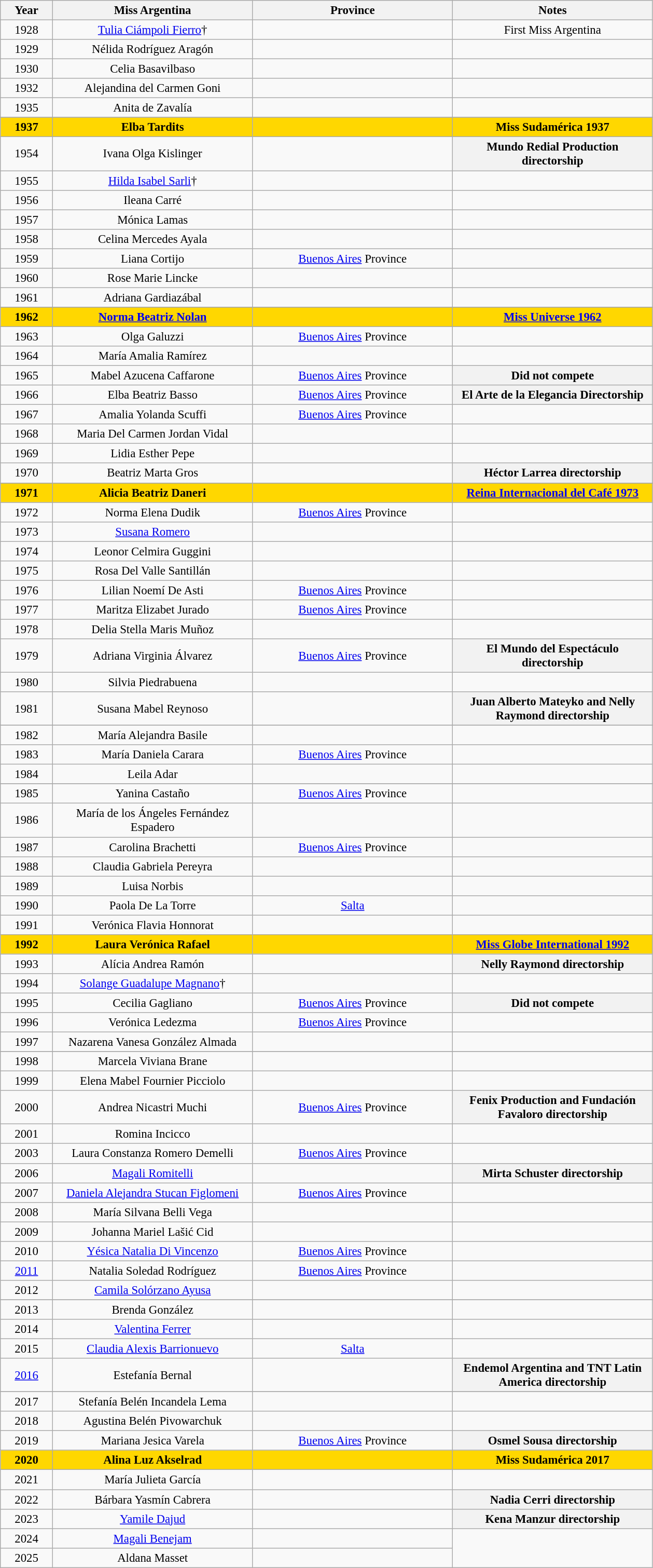<table class="wikitable sortable" style="font-size: 95%; text-align:center">
<tr>
<th width="60">Year</th>
<th width="250">Miss Argentina</th>
<th width="250">Province</th>
<th width="250">Notes</th>
</tr>
<tr>
<td>1928</td>
<td><a href='#'>Tulia Ciámpoli Fierro</a>†</td>
<td></td>
<td>First Miss Argentina</td>
</tr>
<tr>
<td>1929</td>
<td>Nélida Rodríguez Aragón</td>
<td></td>
<td></td>
</tr>
<tr>
<td>1930</td>
<td>Celia Basavilbaso</td>
<td></td>
<td></td>
</tr>
<tr>
<td>1932</td>
<td>Alejandina del Carmen Goni</td>
<td></td>
<td></td>
</tr>
<tr>
<td>1935</td>
<td>Anita de Zavalía</td>
<td></td>
<td></td>
</tr>
<tr>
</tr>
<tr style="background-color:gold; font-weight: bold">
<td>1937</td>
<td>Elba Tardits</td>
<td></td>
<td>Miss Sudamérica 1937</td>
</tr>
<tr>
<td>1954</td>
<td>Ivana Olga Kislinger</td>
<td></td>
<th>Mundo Redial Production directorship</th>
</tr>
<tr>
<td>1955</td>
<td><a href='#'>Hilda Isabel Sarli</a>†</td>
<td></td>
<td></td>
</tr>
<tr>
<td>1956</td>
<td>Ileana Carré</td>
<td></td>
<td></td>
</tr>
<tr>
<td>1957</td>
<td>Mónica Lamas</td>
<td></td>
<td></td>
</tr>
<tr>
<td>1958</td>
<td>Celina Mercedes Ayala</td>
<td></td>
<td></td>
</tr>
<tr>
<td>1959</td>
<td>Liana Cortijo</td>
<td> <a href='#'>Buenos Aires</a> Province</td>
<td></td>
</tr>
<tr>
<td>1960</td>
<td>Rose Marie Lincke</td>
<td></td>
<td></td>
</tr>
<tr>
<td>1961</td>
<td>Adriana Gardiazábal</td>
<td></td>
<td></td>
</tr>
<tr>
</tr>
<tr style="background-color:gold; font-weight: bold">
<td>1962</td>
<td><a href='#'>Norma Beatriz Nolan</a></td>
<td></td>
<td><a href='#'>Miss Universe 1962</a></td>
</tr>
<tr>
<td>1963</td>
<td>Olga Galuzzi</td>
<td> <a href='#'>Buenos Aires</a> Province</td>
<td></td>
</tr>
<tr>
<td>1964</td>
<td>María Amalia Ramírez</td>
<td></td>
<td></td>
</tr>
<tr>
<td>1965</td>
<td>Mabel Azucena Caffarone</td>
<td> <a href='#'>Buenos Aires</a> Province</td>
<th>Did not compete</th>
</tr>
<tr>
<td>1966</td>
<td>Elba Beatriz Basso</td>
<td> <a href='#'>Buenos Aires</a> Province</td>
<th>El Arte de la Elegancia Directorship</th>
</tr>
<tr>
<td>1967</td>
<td>Amalia Yolanda Scuffi</td>
<td> <a href='#'>Buenos Aires</a> Province</td>
<td></td>
</tr>
<tr>
<td>1968</td>
<td>Maria Del Carmen Jordan Vidal</td>
<td></td>
<td></td>
</tr>
<tr>
<td>1969</td>
<td>Lidia Esther Pepe</td>
<td></td>
<td></td>
</tr>
<tr>
<td>1970</td>
<td>Beatriz Marta Gros</td>
<td></td>
<th>Héctor Larrea directorship</th>
</tr>
<tr>
</tr>
<tr style="background-color:gold; font-weight: bold">
<td>1971</td>
<td>Alicia Beatriz Daneri</td>
<td></td>
<td><a href='#'>Reina Internacional del Café 1973</a></td>
</tr>
<tr>
<td>1972</td>
<td>Norma Elena Dudik</td>
<td> <a href='#'>Buenos Aires</a> Province</td>
<td></td>
</tr>
<tr>
<td>1973</td>
<td><a href='#'>Susana Romero</a></td>
<td></td>
<td></td>
</tr>
<tr>
<td>1974</td>
<td>Leonor Celmira Guggini</td>
<td></td>
<td></td>
</tr>
<tr>
<td>1975</td>
<td>Rosa Del Valle Santillán</td>
<td></td>
<td></td>
</tr>
<tr>
<td>1976</td>
<td>Lilian Noemí De Asti</td>
<td> <a href='#'>Buenos Aires</a> Province</td>
<td></td>
</tr>
<tr>
<td>1977</td>
<td>Maritza Elizabet Jurado</td>
<td> <a href='#'>Buenos Aires</a> Province</td>
<td></td>
</tr>
<tr>
<td>1978</td>
<td>Delia Stella Maris Muñoz</td>
<td></td>
<td></td>
</tr>
<tr>
<td>1979</td>
<td>Adriana Virginia Álvarez</td>
<td> <a href='#'>Buenos Aires</a> Province</td>
<th>El Mundo del Espectáculo directorship</th>
</tr>
<tr>
<td>1980</td>
<td>Silvia Piedrabuena</td>
<td></td>
<td></td>
</tr>
<tr>
<td>1981</td>
<td>Susana Mabel Reynoso</td>
<td></td>
<th>Juan Alberto Mateyko and Nelly Raymond directorship</th>
</tr>
<tr>
</tr>
<tr>
<td>1982</td>
<td>María Alejandra Basile</td>
<td></td>
<td></td>
</tr>
<tr>
<td>1983</td>
<td>María Daniela Carara</td>
<td> <a href='#'>Buenos Aires</a> Province</td>
<td></td>
</tr>
<tr>
<td>1984</td>
<td>Leila Adar</td>
<td></td>
<td></td>
</tr>
<tr>
</tr>
<tr>
<td>1985</td>
<td>Yanina Castaño</td>
<td> <a href='#'>Buenos Aires</a> Province</td>
<td></td>
</tr>
<tr>
<td>1986</td>
<td>María de los Ángeles Fernández Espadero</td>
<td></td>
<td></td>
</tr>
<tr>
<td>1987</td>
<td>Carolina Brachetti</td>
<td> <a href='#'>Buenos Aires</a> Province</td>
<td></td>
</tr>
<tr>
<td>1988</td>
<td>Claudia Gabriela Pereyra</td>
<td></td>
<td></td>
</tr>
<tr>
<td>1989</td>
<td>Luisa Norbis</td>
<td></td>
<td></td>
</tr>
<tr>
<td>1990</td>
<td>Paola De La Torre</td>
<td> <a href='#'>Salta</a></td>
<td></td>
</tr>
<tr>
<td>1991</td>
<td>Verónica Flavia Honnorat</td>
<td></td>
<td></td>
</tr>
<tr style="background-color:gold; font-weight: bold">
<td>1992</td>
<td>Laura Verónica Rafael</td>
<td></td>
<td><a href='#'>Miss Globe International 1992</a></td>
</tr>
<tr>
<td>1993</td>
<td>Alícia Andrea Ramón</td>
<td></td>
<th>Nelly Raymond directorship</th>
</tr>
<tr>
<td>1994</td>
<td><a href='#'>Solange Guadalupe Magnano</a>†</td>
<td></td>
<td></td>
</tr>
<tr>
<td>1995</td>
<td>Cecilia Gagliano</td>
<td> <a href='#'>Buenos Aires</a> Province</td>
<th>Did not compete</th>
</tr>
<tr>
<td>1996</td>
<td>Verónica Ledezma</td>
<td> <a href='#'>Buenos Aires</a> Province</td>
<td></td>
</tr>
<tr>
<td>1997</td>
<td>Nazarena Vanesa González Almada</td>
<td></td>
<td></td>
</tr>
<tr>
</tr>
<tr>
<td>1998</td>
<td>Marcela Viviana Brane</td>
<td></td>
<td></td>
</tr>
<tr>
<td>1999</td>
<td>Elena Mabel Fournier Picciolo</td>
<td></td>
<td></td>
</tr>
<tr>
<td>2000</td>
<td>Andrea Nicastri Muchi</td>
<td> <a href='#'>Buenos Aires</a> Province</td>
<th>Fenix Production and Fundación Favaloro directorship</th>
</tr>
<tr>
<td>2001</td>
<td>Romina Incicco</td>
<td></td>
<td></td>
</tr>
<tr>
<td>2003</td>
<td>Laura Constanza Romero Demelli</td>
<td> <a href='#'>Buenos Aires</a> Province</td>
<td></td>
</tr>
<tr>
<td>2006</td>
<td><a href='#'>Magali Romitelli</a></td>
<td></td>
<th>Mirta Schuster directorship</th>
</tr>
<tr>
<td>2007</td>
<td><a href='#'>Daniela Alejandra Stucan Figlomeni</a></td>
<td> <a href='#'>Buenos Aires</a> Province</td>
<td></td>
</tr>
<tr>
<td>2008</td>
<td>María Silvana Belli Vega</td>
<td></td>
<td></td>
</tr>
<tr>
<td>2009</td>
<td>Johanna Mariel Lašić Cid</td>
<td></td>
<td></td>
</tr>
<tr>
<td>2010</td>
<td><a href='#'>Yésica Natalia Di Vincenzo</a></td>
<td> <a href='#'>Buenos Aires</a> Province</td>
<td></td>
</tr>
<tr>
<td><a href='#'>2011</a></td>
<td>Natalia Soledad Rodríguez</td>
<td> <a href='#'>Buenos Aires</a> Province</td>
<td></td>
</tr>
<tr>
<td>2012</td>
<td><a href='#'>Camila Solórzano Ayusa</a></td>
<td></td>
<td></td>
</tr>
<tr>
</tr>
<tr>
<td>2013</td>
<td>Brenda González</td>
<td></td>
<td></td>
</tr>
<tr>
<td>2014</td>
<td><a href='#'>Valentina Ferrer</a></td>
<td></td>
<td></td>
</tr>
<tr>
<td>2015</td>
<td><a href='#'>Claudia Alexis Barrionuevo</a></td>
<td> <a href='#'>Salta</a></td>
<td></td>
</tr>
<tr>
<td><a href='#'>2016</a></td>
<td>Estefanía Bernal</td>
<td></td>
<th>Endemol Argentina and TNT Latin America directorship</th>
</tr>
<tr>
</tr>
<tr>
<td>2017</td>
<td>Stefanía Belén Incandela Lema</td>
<td></td>
<td></td>
</tr>
<tr>
<td>2018</td>
<td>Agustina Belén Pivowarchuk</td>
<td></td>
<td></td>
</tr>
<tr>
<td>2019</td>
<td>Mariana Jesica Varela</td>
<td> <a href='#'>Buenos Aires</a> Province</td>
<th>Osmel Sousa directorship</th>
</tr>
<tr style="background-color:gold; font-weight: bold">
<td>2020</td>
<td>Alina Luz Akselrad</td>
<td></td>
<td>Miss Sudamérica 2017</td>
</tr>
<tr>
<td>2021</td>
<td>María Julieta García</td>
<td></td>
<td></td>
</tr>
<tr>
<td>2022</td>
<td>Bárbara Yasmín Cabrera</td>
<td></td>
<th>Nadia Cerri directorship</th>
</tr>
<tr>
<td>2023</td>
<td><a href='#'>Yamile Dajud</a></td>
<td></td>
<th>Kena Manzur directorship</th>
</tr>
<tr>
<td>2024</td>
<td><a href='#'>Magali Benejam</a></td>
<td></td>
</tr>
<tr>
<td>2025</td>
<td>Aldana Masset</td>
<td></td>
</tr>
</table>
